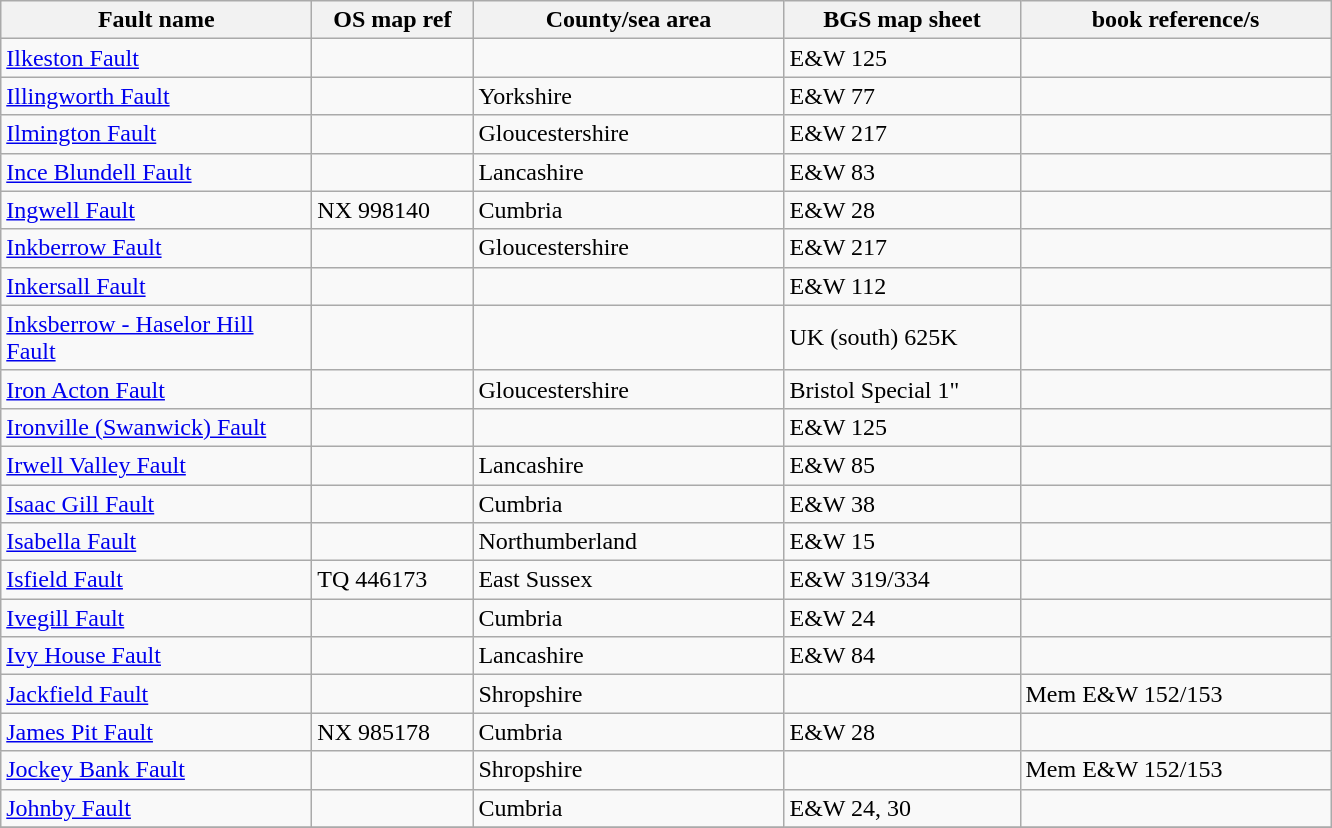<table class="wikitable">
<tr>
<th width="200pt">Fault name</th>
<th width="100pt">OS map ref</th>
<th width="200pt">County/sea area</th>
<th width="150pt">BGS map sheet</th>
<th width="200pt">book reference/s</th>
</tr>
<tr>
<td><a href='#'>Ilkeston Fault</a></td>
<td></td>
<td></td>
<td>E&W 125</td>
<td></td>
</tr>
<tr>
<td><a href='#'>Illingworth Fault</a></td>
<td></td>
<td>Yorkshire</td>
<td>E&W 77</td>
<td></td>
</tr>
<tr>
<td><a href='#'>Ilmington Fault</a></td>
<td></td>
<td>Gloucestershire</td>
<td>E&W 217</td>
<td></td>
</tr>
<tr>
<td><a href='#'>Ince Blundell Fault</a></td>
<td></td>
<td>Lancashire</td>
<td>E&W 83</td>
<td></td>
</tr>
<tr>
<td><a href='#'>Ingwell Fault</a></td>
<td>NX 998140</td>
<td>Cumbria</td>
<td>E&W 28</td>
<td></td>
</tr>
<tr>
<td><a href='#'>Inkberrow Fault</a></td>
<td></td>
<td>Gloucestershire</td>
<td>E&W 217</td>
<td></td>
</tr>
<tr>
<td><a href='#'>Inkersall Fault</a></td>
<td></td>
<td></td>
<td>E&W 112</td>
<td></td>
</tr>
<tr>
<td><a href='#'>Inksberrow - Haselor Hill Fault</a></td>
<td></td>
<td></td>
<td>UK (south) 625K</td>
<td></td>
</tr>
<tr>
<td><a href='#'>Iron Acton Fault</a></td>
<td></td>
<td>Gloucestershire</td>
<td>Bristol Special 1"</td>
<td></td>
</tr>
<tr>
<td><a href='#'>Ironville (Swanwick) Fault</a></td>
<td></td>
<td></td>
<td>E&W 125</td>
<td></td>
</tr>
<tr>
<td><a href='#'>Irwell Valley Fault</a></td>
<td></td>
<td>Lancashire</td>
<td>E&W 85</td>
<td></td>
</tr>
<tr>
<td><a href='#'>Isaac Gill Fault</a></td>
<td></td>
<td>Cumbria</td>
<td>E&W 38</td>
<td></td>
</tr>
<tr>
<td><a href='#'>Isabella Fault</a></td>
<td></td>
<td>Northumberland</td>
<td>E&W 15</td>
<td></td>
</tr>
<tr>
<td><a href='#'>Isfield Fault</a></td>
<td>TQ 446173</td>
<td>East Sussex</td>
<td>E&W 319/334</td>
<td></td>
</tr>
<tr>
<td><a href='#'>Ivegill Fault</a></td>
<td></td>
<td>Cumbria</td>
<td>E&W 24</td>
<td></td>
</tr>
<tr>
<td><a href='#'>Ivy House Fault</a></td>
<td></td>
<td>Lancashire</td>
<td>E&W 84</td>
<td></td>
</tr>
<tr>
<td><a href='#'>Jackfield Fault</a></td>
<td></td>
<td>Shropshire</td>
<td></td>
<td>Mem E&W 152/153</td>
</tr>
<tr>
<td><a href='#'>James Pit Fault</a></td>
<td>NX 985178</td>
<td>Cumbria</td>
<td>E&W 28</td>
<td></td>
</tr>
<tr>
<td><a href='#'>Jockey Bank Fault</a></td>
<td></td>
<td>Shropshire</td>
<td></td>
<td>Mem E&W 152/153</td>
</tr>
<tr>
<td><a href='#'>Johnby Fault</a></td>
<td></td>
<td>Cumbria</td>
<td>E&W 24, 30</td>
<td></td>
</tr>
<tr>
</tr>
</table>
